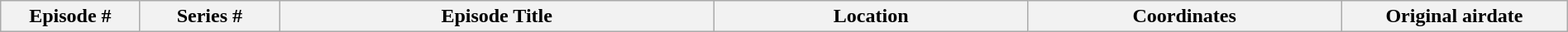<table class="wikitable plainrowheaders" style="width:100%; margin:auto;">
<tr>
<th width="8%">Episode #</th>
<th width="8%">Series # </th>
<th width="25%">Episode Title </th>
<th width="18%">Location </th>
<th width="18%">Coordinates</th>
<th width="13%">Original airdate<br><onlyinclude>




</onlyinclude></th>
</tr>
</table>
